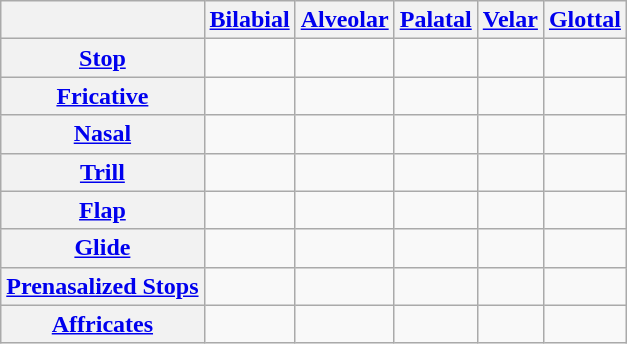<table class="wikitable" style="text-align:center;">
<tr>
<th></th>
<th><a href='#'>Bilabial</a></th>
<th><a href='#'>Alveolar</a></th>
<th><a href='#'>Palatal</a></th>
<th><a href='#'>Velar</a></th>
<th><a href='#'>Glottal</a></th>
</tr>
<tr>
<th><a href='#'>Stop</a></th>
<td></td>
<td></td>
<td></td>
<td></td>
<td></td>
</tr>
<tr>
<th><a href='#'>Fricative</a></th>
<td></td>
<td></td>
<td></td>
<td></td>
<td></td>
</tr>
<tr>
<th><a href='#'>Nasal</a></th>
<td></td>
<td></td>
<td></td>
<td></td>
<td></td>
</tr>
<tr>
<th><a href='#'>Trill</a></th>
<td></td>
<td></td>
<td></td>
<td></td>
<td></td>
</tr>
<tr>
<th><a href='#'>Flap</a></th>
<td></td>
<td></td>
<td></td>
<td></td>
<td></td>
</tr>
<tr>
<th><a href='#'>Glide</a></th>
<td></td>
<td></td>
<td></td>
<td></td>
<td></td>
</tr>
<tr>
<th><a href='#'>Prenasalized Stops</a></th>
<td></td>
<td></td>
<td></td>
<td></td>
<td></td>
</tr>
<tr>
<th><a href='#'>Affricates</a></th>
<td></td>
<td></td>
<td></td>
<td></td>
<td></td>
</tr>
</table>
